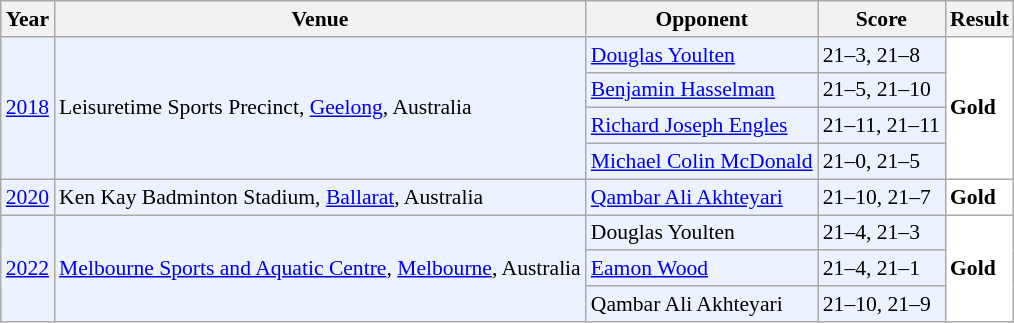<table class="sortable wikitable" style="font-size: 90%;">
<tr>
<th>Year</th>
<th>Venue</th>
<th>Opponent</th>
<th>Score</th>
<th>Result</th>
</tr>
<tr style="background:#ECF2FF">
<td rowspan="4" align="center"><a href='#'>2018</a></td>
<td rowspan="4" align="left">Leisuretime Sports Precinct, <a href='#'>Geelong</a>, Australia</td>
<td align="left"> <a href='#'>Douglas Youlten</a></td>
<td>21–3, 21–8</td>
<td rowspan="4" style="text-align:left; background:white"> <strong>Gold</strong></td>
</tr>
<tr style="background:#ECF2FF">
<td align="left"> <a href='#'>Benjamin Hasselman</a></td>
<td>21–5, 21–10</td>
</tr>
<tr style="background:#ECF2FF">
<td align="left"> <a href='#'>Richard Joseph Engles</a></td>
<td>21–11, 21–11</td>
</tr>
<tr style="background:#ECF2FF">
<td align="left"> <a href='#'>Michael Colin McDonald</a></td>
<td>21–0, 21–5</td>
</tr>
<tr style="background:#ECF2FF">
<td align="center"><a href='#'>2020</a></td>
<td align="left">Ken Kay Badminton Stadium, <a href='#'>Ballarat</a>, Australia</td>
<td align="left"> <a href='#'>Qambar Ali Akhteyari</a></td>
<td>21–10, 21–7</td>
<td style="text-align:left; background:white"> <strong>Gold</strong></td>
</tr>
<tr style="background:#ECF2FF">
<td rowspan="3" align="center"><a href='#'>2022</a></td>
<td rowspan="3" align="left"><a href='#'>Melbourne Sports and Aquatic Centre</a>, <a href='#'>Melbourne</a>, Australia</td>
<td align="left"> Douglas Youlten</td>
<td>21–4, 21–3</td>
<td rowspan="3" style="text-align:left; background:white"> <strong>Gold</strong></td>
</tr>
<tr style="background:#ECF2FF">
<td align="left"> <a href='#'>Eamon Wood</a></td>
<td>21–4, 21–1</td>
</tr>
<tr style="background:#ECF2FF">
<td align="left"> Qambar Ali Akhteyari</td>
<td>21–10, 21–9</td>
</tr>
</table>
